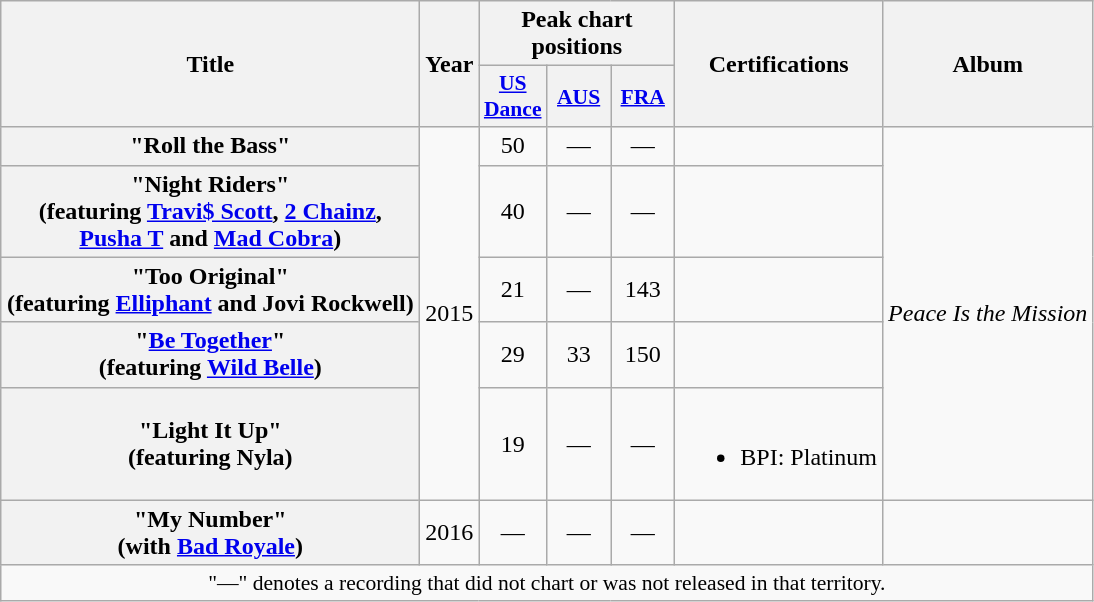<table class="wikitable plainrowheaders" style="text-align:center;" border="1">
<tr>
<th scope="col" rowspan="2" style="width:17em;">Title</th>
<th scope="col" rowspan="2">Year</th>
<th scope="col" colspan="3">Peak chart positions</th>
<th scope="col" rowspan="2">Certifications</th>
<th scope="col" rowspan="2">Album</th>
</tr>
<tr>
<th scope="col" style="width:2.5em;font-size:90%;"><a href='#'>US<br>Dance</a><br></th>
<th scope="col" style="width:2.5em;font-size:90%;"><a href='#'>AUS</a><br></th>
<th scope="col" style="width:2.5em;font-size:90%;"><a href='#'>FRA</a><br></th>
</tr>
<tr>
<th scope="row">"Roll the Bass"</th>
<td rowspan="5">2015</td>
<td>50</td>
<td>—</td>
<td>—</td>
<td></td>
<td rowspan="5"><em>Peace Is the Mission</em></td>
</tr>
<tr>
<th scope="row">"Night Riders"<br><span>(featuring <a href='#'>Travi$ Scott</a>, <a href='#'>2 Chainz</a>, <a href='#'>Pusha T</a> and <a href='#'>Mad Cobra</a>)</span></th>
<td>40</td>
<td>—</td>
<td>—</td>
<td></td>
</tr>
<tr>
<th scope="row">"Too Original"<br><span>(featuring <a href='#'>Elliphant</a> and Jovi Rockwell)</span></th>
<td>21</td>
<td>—</td>
<td>143</td>
<td></td>
</tr>
<tr>
<th scope="row">"<a href='#'>Be Together</a>"<br><span>(featuring <a href='#'>Wild Belle</a>)</span></th>
<td>29</td>
<td>33</td>
<td>150</td>
<td></td>
</tr>
<tr>
<th scope="row">"Light It Up"<br><span>(featuring Nyla)</span></th>
<td>19</td>
<td>—</td>
<td>—</td>
<td><br><ul><li>BPI: Platinum</li></ul></td>
</tr>
<tr>
<th scope="row">"My Number"<br><span>(with <a href='#'>Bad Royale</a>)</span></th>
<td>2016</td>
<td>—</td>
<td>—</td>
<td>—</td>
<td></td>
<td></td>
</tr>
<tr>
<td colspan="7" style="font-size:90%">"—" denotes a recording that did not chart or was not released in that territory.</td>
</tr>
</table>
